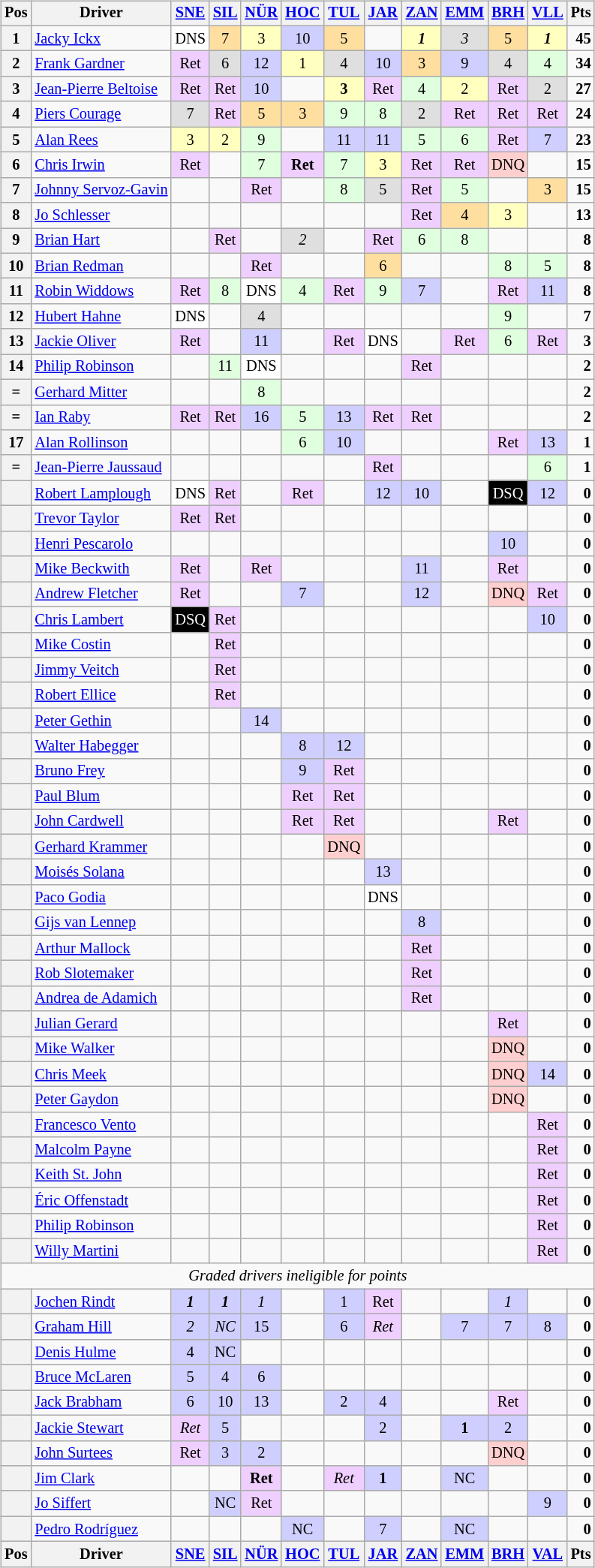<table>
<tr valign="top">
<td><br><table align="left"| class="wikitable" style="font-size: 85%; text-align: center">
<tr valign="top">
<th valign="middle">Pos</th>
<th valign="middle">Driver</th>
<th><a href='#'>SNE</a><br></th>
<th><a href='#'>SIL</a><br></th>
<th><a href='#'>NÜR</a><br></th>
<th><a href='#'>HOC</a><br></th>
<th><a href='#'>TUL</a><br></th>
<th><a href='#'>JAR</a><br></th>
<th><a href='#'>ZAN</a><br></th>
<th><a href='#'>EMM</a><br></th>
<th><a href='#'>BRH</a><br></th>
<th><a href='#'>VLL</a><br></th>
<th valign="middle">Pts</th>
</tr>
<tr>
<th>1</th>
<td align="left"> <a href='#'>Jacky Ickx</a></td>
<td style="background:#ffffff;">DNS</td>
<td style="background:#ffdf9f;">7</td>
<td style="background:#ffffbf;">3</td>
<td style="background:#cfcfff;">10</td>
<td style="background:#ffdf9f;">5</td>
<td></td>
<td style="background:#ffffbf;"><strong><em>1</em></strong></td>
<td style="background:#dfdfdf;"><em>3</em></td>
<td style="background:#ffdf9f;">5</td>
<td style="background:#ffffbf;"><strong><em>1</em></strong></td>
<td align="right"><strong>45</strong></td>
</tr>
<tr>
<th>2</th>
<td align="left"> <a href='#'>Frank Gardner</a></td>
<td style="background:#efcfff;">Ret</td>
<td style="background:#dfdfdf;">6</td>
<td style="background:#cfcfff;">12</td>
<td style="background:#ffffbf;">1</td>
<td style="background:#dfdfdf;">4</td>
<td style="background:#cfcfff;">10</td>
<td style="background:#ffdf9f;">3</td>
<td style="background:#cfcfff;">9</td>
<td style="background:#dfdfdf;">4</td>
<td style="background:#dfffdf;">4</td>
<td align="right"><strong>34</strong></td>
</tr>
<tr>
<th>3</th>
<td align="left"> <a href='#'>Jean-Pierre Beltoise</a></td>
<td style="background:#efcfff;">Ret</td>
<td style="background:#efcfff;">Ret</td>
<td style="background:#cfcfff;">10</td>
<td></td>
<td style="background:#ffffbf;"><strong>3</strong></td>
<td style="background:#efcfff;">Ret</td>
<td style="background:#dfffdf;">4</td>
<td style="background:#ffffbf;">2</td>
<td style="background:#efcfff;">Ret</td>
<td style="background:#dfdfdf;">2</td>
<td align="right"><strong>27</strong></td>
</tr>
<tr>
<th>4</th>
<td align="left"> <a href='#'>Piers Courage</a></td>
<td style="background:#dfdfdf;">7</td>
<td style="background:#efcfff;">Ret</td>
<td style="background:#ffdf9f;">5</td>
<td style="background:#ffdf9f;">3</td>
<td style="background:#dfffdf;">9</td>
<td style="background:#dfffdf;">8</td>
<td style="background:#dfdfdf;">2</td>
<td style="background:#efcfff;">Ret</td>
<td style="background:#efcfff;">Ret</td>
<td style="background:#efcfff;">Ret</td>
<td align="right"><strong>24</strong></td>
</tr>
<tr>
<th>5</th>
<td align="left"> <a href='#'>Alan Rees</a></td>
<td style="background:#ffffbf;">3</td>
<td style="background:#ffffbf;">2</td>
<td style="background:#dfffdf;">9</td>
<td></td>
<td style="background:#cfcfff;">11</td>
<td style="background:#cfcfff;">11</td>
<td style="background:#dfffdf;">5</td>
<td style="background:#dfffdf;">6</td>
<td style="background:#efcfff;">Ret</td>
<td style="background:#cfcfff;">7</td>
<td align="right"><strong>23</strong></td>
</tr>
<tr>
<th>6</th>
<td align="left"> <a href='#'>Chris Irwin</a></td>
<td style="background:#efcfff;">Ret</td>
<td></td>
<td style="background:#dfffdf;">7</td>
<td style="background:#efcfff;"><strong>Ret</strong></td>
<td style="background:#dfffdf;">7</td>
<td style="background:#ffffbf;">3</td>
<td style="background:#efcfff;">Ret</td>
<td style="background:#efcfff;">Ret</td>
<td style="background:#ffcfcf;">DNQ</td>
<td></td>
<td align="right"><strong>15</strong></td>
</tr>
<tr>
<th>7</th>
<td align="left"> <a href='#'>Johnny Servoz-Gavin</a></td>
<td></td>
<td></td>
<td style="background:#efcfff;">Ret</td>
<td></td>
<td style="background:#dfffdf;">8</td>
<td style="background:#dfdfdf;">5</td>
<td style="background:#efcfff;">Ret</td>
<td style="background:#dfffdf;">5</td>
<td></td>
<td style="background:#ffdf9f;">3</td>
<td align="right"><strong>15</strong></td>
</tr>
<tr>
<th>8</th>
<td align="left"> <a href='#'>Jo Schlesser</a></td>
<td></td>
<td></td>
<td></td>
<td></td>
<td></td>
<td></td>
<td style="background:#efcfff;">Ret</td>
<td style="background:#ffdf9f;">4</td>
<td style="background:#ffffbf;">3</td>
<td></td>
<td align="right"><strong>13</strong></td>
</tr>
<tr>
<th>9</th>
<td align="left"> <a href='#'>Brian Hart</a></td>
<td></td>
<td style="background:#efcfff;">Ret</td>
<td></td>
<td style="background:#dfdfdf;"><em>2</em></td>
<td></td>
<td style="background:#efcfff;">Ret</td>
<td style="background:#dfffdf;">6</td>
<td style="background:#dfffdf;">8</td>
<td></td>
<td></td>
<td align="right"><strong>8</strong></td>
</tr>
<tr>
<th>10</th>
<td align="left"> <a href='#'>Brian Redman</a></td>
<td></td>
<td></td>
<td style="background:#efcfff;">Ret</td>
<td></td>
<td></td>
<td style="background:#ffdf9f;">6</td>
<td></td>
<td></td>
<td style="background:#dfffdf;">8</td>
<td style="background:#dfffdf;">5</td>
<td align="right"><strong>8</strong></td>
</tr>
<tr>
<th>11</th>
<td align="left"> <a href='#'>Robin Widdows</a></td>
<td style="background:#efcfff;">Ret</td>
<td style="background:#dfffdf;">8</td>
<td style="background:#ffffff;">DNS</td>
<td style="background:#dfffdf;">4</td>
<td style="background:#efcfff;">Ret</td>
<td style="background:#dfffdf;">9</td>
<td style="background:#cfcfff;">7</td>
<td></td>
<td style="background:#efcfff;">Ret</td>
<td style="background:#cfcfff;">11</td>
<td align="right"><strong>8</strong></td>
</tr>
<tr>
<th>12</th>
<td align="left"> <a href='#'>Hubert Hahne</a></td>
<td style="background:#ffffff;">DNS</td>
<td></td>
<td style="background:#dfdfdf;">4</td>
<td></td>
<td></td>
<td></td>
<td></td>
<td></td>
<td style="background:#dfffdf;">9</td>
<td></td>
<td align="right"><strong>7</strong></td>
</tr>
<tr>
<th>13</th>
<td align="left"> <a href='#'>Jackie Oliver</a></td>
<td style="background:#efcfff;">Ret</td>
<td></td>
<td style="background:#cfcfff;">11</td>
<td></td>
<td style="background:#efcfff;">Ret</td>
<td style="background:#ffffff;">DNS</td>
<td></td>
<td style="background:#efcfff;">Ret</td>
<td style="background:#dfffdf;">6</td>
<td style="background:#efcfff;">Ret</td>
<td align="right"><strong>3</strong></td>
</tr>
<tr>
<th>14</th>
<td align="left"> <a href='#'>Philip Robinson</a></td>
<td></td>
<td style="background:#dfffdf;">11</td>
<td style="background:#ffffff;">DNS</td>
<td></td>
<td></td>
<td></td>
<td style="background:#efcfff;">Ret</td>
<td></td>
<td></td>
<td></td>
<td align="right"><strong>2</strong></td>
</tr>
<tr>
<th>=</th>
<td align="left"> <a href='#'>Gerhard Mitter</a></td>
<td></td>
<td></td>
<td style="background:#dfffdf;">8</td>
<td></td>
<td></td>
<td></td>
<td></td>
<td></td>
<td></td>
<td></td>
<td align="right"><strong>2</strong></td>
</tr>
<tr>
<th>=</th>
<td align="left"> <a href='#'>Ian Raby</a></td>
<td style="background:#efcfff;">Ret</td>
<td style="background:#efcfff;">Ret</td>
<td style="background:#cfcfff;">16</td>
<td style="background:#dfffdf;">5</td>
<td style="background:#cfcfff;">13</td>
<td style="background:#efcfff;">Ret</td>
<td style="background:#efcfff;">Ret</td>
<td></td>
<td></td>
<td></td>
<td align="right"><strong>2</strong></td>
</tr>
<tr>
<th>17</th>
<td align="left"> <a href='#'>Alan Rollinson</a></td>
<td></td>
<td></td>
<td></td>
<td style="background:#dfffdf;">6</td>
<td style="background:#cfcfff;">10</td>
<td></td>
<td></td>
<td></td>
<td style="background:#efcfff;">Ret</td>
<td style="background:#cfcfff;">13</td>
<td align="right"><strong>1</strong></td>
</tr>
<tr>
<th>=</th>
<td align="left"> <a href='#'>Jean-Pierre Jaussaud</a></td>
<td></td>
<td></td>
<td></td>
<td></td>
<td></td>
<td style="background:#efcfff;">Ret</td>
<td></td>
<td></td>
<td></td>
<td style="background:#dfffdf;">6</td>
<td align="right"><strong>1</strong></td>
</tr>
<tr>
<th></th>
<td align="left"> <a href='#'>Robert Lamplough</a></td>
<td style="background:#ffffff;">DNS</td>
<td style="background:#efcfff;">Ret</td>
<td></td>
<td style="background:#efcfff;">Ret</td>
<td></td>
<td style="background:#cfcfff;">12</td>
<td style="background:#cfcfff;">10</td>
<td></td>
<td style="background:#000000; color:white">DSQ</td>
<td style="background:#cfcfff;">12</td>
<td align="right"><strong>0</strong></td>
</tr>
<tr>
<th></th>
<td align="left"> <a href='#'>Trevor Taylor</a></td>
<td style="background:#efcfff;">Ret</td>
<td style="background:#efcfff;">Ret</td>
<td></td>
<td></td>
<td></td>
<td></td>
<td></td>
<td></td>
<td></td>
<td></td>
<td align="right"><strong>0</strong></td>
</tr>
<tr>
<th></th>
<td align="left"> <a href='#'>Henri Pescarolo</a></td>
<td></td>
<td></td>
<td></td>
<td></td>
<td></td>
<td></td>
<td></td>
<td></td>
<td style="background:#cfcfff;">10</td>
<td></td>
<td align="right"><strong>0</strong></td>
</tr>
<tr>
<th></th>
<td align="left"> <a href='#'>Mike Beckwith</a></td>
<td style="background:#efcfff;">Ret</td>
<td></td>
<td style="background:#efcfff;">Ret</td>
<td></td>
<td></td>
<td></td>
<td style="background:#cfcfff;">11</td>
<td></td>
<td style="background:#efcfff;">Ret</td>
<td></td>
<td align="right"><strong>0</strong></td>
</tr>
<tr>
<th></th>
<td align="left"> <a href='#'>Andrew Fletcher</a></td>
<td style="background:#efcfff;">Ret</td>
<td></td>
<td></td>
<td style="background:#cfcfff;">7</td>
<td></td>
<td></td>
<td style="background:#cfcfff;">12</td>
<td></td>
<td style="background:#ffcfcf;">DNQ</td>
<td style="background:#efcfff;">Ret</td>
<td align="right"><strong>0</strong></td>
</tr>
<tr>
<th></th>
<td align="left"> <a href='#'>Chris Lambert</a></td>
<td style="background:#000000; color:white">DSQ</td>
<td style="background:#efcfff;">Ret</td>
<td></td>
<td></td>
<td></td>
<td></td>
<td></td>
<td></td>
<td></td>
<td style="background:#cfcfff;">10</td>
<td align="right"><strong>0</strong></td>
</tr>
<tr>
<th></th>
<td align="left"> <a href='#'>Mike Costin</a></td>
<td></td>
<td style="background:#efcfff;">Ret</td>
<td></td>
<td></td>
<td></td>
<td></td>
<td></td>
<td></td>
<td></td>
<td></td>
<td align="right"><strong>0</strong></td>
</tr>
<tr>
<th></th>
<td align="left"> <a href='#'>Jimmy Veitch</a></td>
<td></td>
<td style="background:#efcfff;">Ret</td>
<td></td>
<td></td>
<td></td>
<td></td>
<td></td>
<td></td>
<td></td>
<td></td>
<td align="right"><strong>0</strong></td>
</tr>
<tr>
<th></th>
<td align="left"> <a href='#'>Robert Ellice</a></td>
<td></td>
<td style="background:#efcfff;">Ret</td>
<td></td>
<td></td>
<td></td>
<td></td>
<td></td>
<td></td>
<td></td>
<td></td>
<td align="right"><strong>0</strong></td>
</tr>
<tr>
<th></th>
<td align="left"> <a href='#'>Peter Gethin</a></td>
<td></td>
<td></td>
<td style="background:#cfcfff;">14</td>
<td></td>
<td></td>
<td></td>
<td></td>
<td></td>
<td></td>
<td></td>
<td align="right"><strong>0</strong></td>
</tr>
<tr>
<th></th>
<td align="left"> <a href='#'>Walter Habegger</a></td>
<td></td>
<td></td>
<td></td>
<td style="background:#cfcfff;">8</td>
<td style="background:#cfcfff;">12</td>
<td></td>
<td></td>
<td></td>
<td></td>
<td></td>
<td align="right"><strong>0</strong></td>
</tr>
<tr>
<th></th>
<td align="left"> <a href='#'>Bruno Frey</a></td>
<td></td>
<td></td>
<td></td>
<td style="background:#cfcfff;">9</td>
<td style="background:#efcfff;">Ret</td>
<td></td>
<td></td>
<td></td>
<td></td>
<td></td>
<td align="right"><strong>0</strong></td>
</tr>
<tr>
<th></th>
<td align="left"> <a href='#'>Paul Blum</a></td>
<td></td>
<td></td>
<td></td>
<td style="background:#efcfff;">Ret</td>
<td style="background:#efcfff;">Ret</td>
<td></td>
<td></td>
<td></td>
<td></td>
<td></td>
<td align="right"><strong>0</strong></td>
</tr>
<tr>
<th></th>
<td align="left"> <a href='#'>John Cardwell</a></td>
<td></td>
<td></td>
<td></td>
<td style="background:#efcfff;">Ret</td>
<td style="background:#efcfff;">Ret</td>
<td></td>
<td></td>
<td></td>
<td style="background:#efcfff;">Ret</td>
<td></td>
<td align="right"><strong>0</strong></td>
</tr>
<tr>
<th></th>
<td align="left"> <a href='#'>Gerhard Krammer</a></td>
<td></td>
<td></td>
<td></td>
<td></td>
<td style="background:#ffcfcf;">DNQ</td>
<td></td>
<td></td>
<td></td>
<td></td>
<td></td>
<td align="right"><strong>0</strong></td>
</tr>
<tr>
<th></th>
<td align="left"> <a href='#'>Moisés Solana</a></td>
<td></td>
<td></td>
<td></td>
<td></td>
<td></td>
<td style="background:#cfcfff;">13</td>
<td></td>
<td></td>
<td></td>
<td></td>
<td align="right"><strong>0</strong></td>
</tr>
<tr>
<th></th>
<td align="left"> <a href='#'>Paco Godia</a></td>
<td></td>
<td></td>
<td></td>
<td></td>
<td></td>
<td style="background:#ffffff;">DNS</td>
<td></td>
<td></td>
<td></td>
<td></td>
<td align="right"><strong>0</strong></td>
</tr>
<tr>
<th></th>
<td align="left"> <a href='#'>Gijs van Lennep</a></td>
<td></td>
<td></td>
<td></td>
<td></td>
<td></td>
<td></td>
<td style="background:#cfcfff;">8</td>
<td></td>
<td></td>
<td></td>
<td align="right"><strong>0</strong></td>
</tr>
<tr>
<th></th>
<td align="left"> <a href='#'>Arthur Mallock</a></td>
<td></td>
<td></td>
<td></td>
<td></td>
<td></td>
<td></td>
<td style="background:#efcfff;">Ret</td>
<td></td>
<td></td>
<td></td>
<td align="right"><strong>0</strong></td>
</tr>
<tr>
<th></th>
<td align="left"> <a href='#'>Rob Slotemaker</a></td>
<td></td>
<td></td>
<td></td>
<td></td>
<td></td>
<td></td>
<td style="background:#efcfff;">Ret</td>
<td></td>
<td></td>
<td></td>
<td align="right"><strong>0</strong></td>
</tr>
<tr>
<th></th>
<td align="left"> <a href='#'>Andrea de Adamich</a></td>
<td></td>
<td></td>
<td></td>
<td></td>
<td></td>
<td></td>
<td style="background:#efcfff;">Ret</td>
<td></td>
<td></td>
<td></td>
<td align="right"><strong>0</strong></td>
</tr>
<tr>
<th></th>
<td align="left"> <a href='#'>Julian Gerard</a></td>
<td></td>
<td></td>
<td></td>
<td></td>
<td></td>
<td></td>
<td></td>
<td></td>
<td style="background:#efcfff;">Ret</td>
<td></td>
<td align="right"><strong>0</strong></td>
</tr>
<tr>
<th></th>
<td align="left"> <a href='#'>Mike Walker</a></td>
<td></td>
<td></td>
<td></td>
<td></td>
<td></td>
<td></td>
<td></td>
<td></td>
<td style="background:#ffcfcf;">DNQ</td>
<td></td>
<td align="right"><strong>0</strong></td>
</tr>
<tr>
<th></th>
<td align="left"> <a href='#'>Chris Meek</a></td>
<td></td>
<td></td>
<td></td>
<td></td>
<td></td>
<td></td>
<td></td>
<td></td>
<td style="background:#ffcfcf;">DNQ</td>
<td style="background:#cfcfff;">14</td>
<td align="right"><strong>0</strong></td>
</tr>
<tr>
<th></th>
<td align="left"> <a href='#'>Peter Gaydon</a></td>
<td></td>
<td></td>
<td></td>
<td></td>
<td></td>
<td></td>
<td></td>
<td></td>
<td style="background:#ffcfcf;">DNQ</td>
<td></td>
<td align="right"><strong>0</strong></td>
</tr>
<tr>
<th></th>
<td align="left"> <a href='#'>Francesco Vento</a></td>
<td></td>
<td></td>
<td></td>
<td></td>
<td></td>
<td></td>
<td></td>
<td></td>
<td></td>
<td style="background:#efcfff;">Ret</td>
<td align="right"><strong>0</strong></td>
</tr>
<tr>
<th></th>
<td align="left"> <a href='#'>Malcolm Payne</a></td>
<td></td>
<td></td>
<td></td>
<td></td>
<td></td>
<td></td>
<td></td>
<td></td>
<td></td>
<td style="background:#efcfff;">Ret</td>
<td align="right"><strong>0</strong></td>
</tr>
<tr>
<th></th>
<td align="left"> <a href='#'>Keith St. John</a></td>
<td></td>
<td></td>
<td></td>
<td></td>
<td></td>
<td></td>
<td></td>
<td></td>
<td></td>
<td style="background:#efcfff;">Ret</td>
<td align="right"><strong>0</strong></td>
</tr>
<tr>
<th></th>
<td align="left"> <a href='#'>Éric Offenstadt</a></td>
<td></td>
<td></td>
<td></td>
<td></td>
<td></td>
<td></td>
<td></td>
<td></td>
<td></td>
<td style="background:#efcfff;">Ret</td>
<td align="right"><strong>0</strong></td>
</tr>
<tr>
<th></th>
<td align="left"> <a href='#'>Philip Robinson</a></td>
<td></td>
<td></td>
<td></td>
<td></td>
<td></td>
<td></td>
<td></td>
<td></td>
<td></td>
<td style="background:#efcfff;">Ret</td>
<td align="right"><strong>0</strong></td>
</tr>
<tr>
<th></th>
<td align="left"> <a href='#'>Willy Martini</a></td>
<td></td>
<td></td>
<td></td>
<td></td>
<td></td>
<td></td>
<td></td>
<td></td>
<td></td>
<td style="background:#efcfff;">Ret</td>
<td align="right"><strong>0</strong></td>
</tr>
<tr>
<td colspan=13 align=center><em>Graded drivers ineligible for points</em></td>
</tr>
<tr>
<th></th>
<td align="left"> <a href='#'>Jochen Rindt</a></td>
<td style="background:#cfcfff;"><strong><em>1</em></strong></td>
<td style="background:#cfcfff;"><strong><em>1</em></strong></td>
<td style="background:#cfcfff;"><em>1</em></td>
<td></td>
<td style="background:#cfcfff;">1</td>
<td style="background:#efcfff;">Ret</td>
<td></td>
<td></td>
<td style="background:#cfcfff;"><em>1</em></td>
<td></td>
<td align="right"><strong>0</strong></td>
</tr>
<tr>
<th></th>
<td align="left"> <a href='#'>Graham Hill</a></td>
<td style="background:#cfcfff;"><em>2</em></td>
<td style="background:#cfcfff;"><em>NC</em></td>
<td style="background:#cfcfff;">15</td>
<td></td>
<td style="background:#cfcfff;">6</td>
<td style="background:#efcfff;"><em>Ret</em></td>
<td></td>
<td style="background:#cfcfff;">7</td>
<td style="background:#cfcfff;">7</td>
<td style="background:#cfcfff;">8</td>
<td align="right"><strong>0</strong></td>
</tr>
<tr>
<th></th>
<td align="left"> <a href='#'>Denis Hulme</a></td>
<td style="background:#cfcfff;">4</td>
<td style="background:#cfcfff;">NC</td>
<td></td>
<td></td>
<td></td>
<td></td>
<td></td>
<td></td>
<td></td>
<td></td>
<td align="right"><strong>0</strong></td>
</tr>
<tr>
<th></th>
<td align="left"> <a href='#'>Bruce McLaren</a></td>
<td style="background:#cfcfff;">5</td>
<td style="background:#cfcfff;">4</td>
<td style="background:#cfcfff;">6</td>
<td></td>
<td></td>
<td></td>
<td></td>
<td></td>
<td></td>
<td></td>
<td align="right"><strong>0</strong></td>
</tr>
<tr>
<th></th>
<td align="left"> <a href='#'>Jack Brabham</a></td>
<td style="background:#cfcfff;">6</td>
<td style="background:#cfcfff;">10</td>
<td style="background:#cfcfff;">13</td>
<td></td>
<td style="background:#cfcfff;">2</td>
<td style="background:#cfcfff;">4</td>
<td></td>
<td></td>
<td style="background:#efcfff;">Ret</td>
<td></td>
<td align="right"><strong>0</strong></td>
</tr>
<tr>
<th></th>
<td align="left"> <a href='#'>Jackie Stewart</a></td>
<td style="background:#efcfff;"><em>Ret</em></td>
<td style="background:#cfcfff;">5</td>
<td></td>
<td></td>
<td></td>
<td style="background:#cfcfff;">2</td>
<td></td>
<td style="background:#cfcfff;"><strong>1</strong></td>
<td style="background:#cfcfff;">2</td>
<td></td>
<td align="right"><strong>0</strong></td>
</tr>
<tr>
<th></th>
<td align="left"> <a href='#'>John Surtees</a></td>
<td style="background:#efcfff;">Ret</td>
<td style="background:#cfcfff;">3</td>
<td style="background:#cfcfff;">2</td>
<td></td>
<td></td>
<td></td>
<td></td>
<td></td>
<td style="background:#ffcfcf;">DNQ</td>
<td></td>
<td align="right"><strong>0</strong></td>
</tr>
<tr>
<th></th>
<td align="left"> <a href='#'>Jim Clark</a></td>
<td></td>
<td></td>
<td style="background:#efcfff;"><strong>Ret</strong></td>
<td></td>
<td style="background:#efcfff;"><em>Ret</em></td>
<td style="background:#cfcfff;"><strong>1</strong></td>
<td></td>
<td style="background:#cfcfff;">NC</td>
<td></td>
<td></td>
<td align="right"><strong>0</strong></td>
</tr>
<tr>
<th></th>
<td align="left"> <a href='#'>Jo Siffert</a></td>
<td></td>
<td style="background:#cfcfff;">NC</td>
<td style="background:#efcfff;">Ret</td>
<td></td>
<td></td>
<td></td>
<td></td>
<td></td>
<td></td>
<td style="background:#cfcfff;">9</td>
<td align="right"><strong>0</strong></td>
</tr>
<tr>
<th></th>
<td align="left"> <a href='#'>Pedro Rodríguez</a></td>
<td></td>
<td></td>
<td></td>
<td style="background:#cfcfff;">NC</td>
<td></td>
<td style="background:#cfcfff;">7</td>
<td></td>
<td style="background:#cfcfff;">NC</td>
<td></td>
<td></td>
<td align="right"><strong>0</strong></td>
</tr>
<tr style="background: #f9f9f9;" valign="top">
<th valign="middle">Pos</th>
<th valign="middle">Driver</th>
<th><a href='#'>SNE</a><br></th>
<th><a href='#'>SIL</a><br></th>
<th><a href='#'>NÜR</a><br></th>
<th><a href='#'>HOC</a><br></th>
<th><a href='#'>TUL</a><br></th>
<th><a href='#'>JAR</a><br></th>
<th><a href='#'>ZAN</a><br></th>
<th><a href='#'>EMM</a><br></th>
<th><a href='#'>BRH</a><br></th>
<th><a href='#'>VAL</a><br></th>
<th valign="middle">Pts</th>
</tr>
</table>
</td>
<td valign="top"><br></td>
</tr>
</table>
